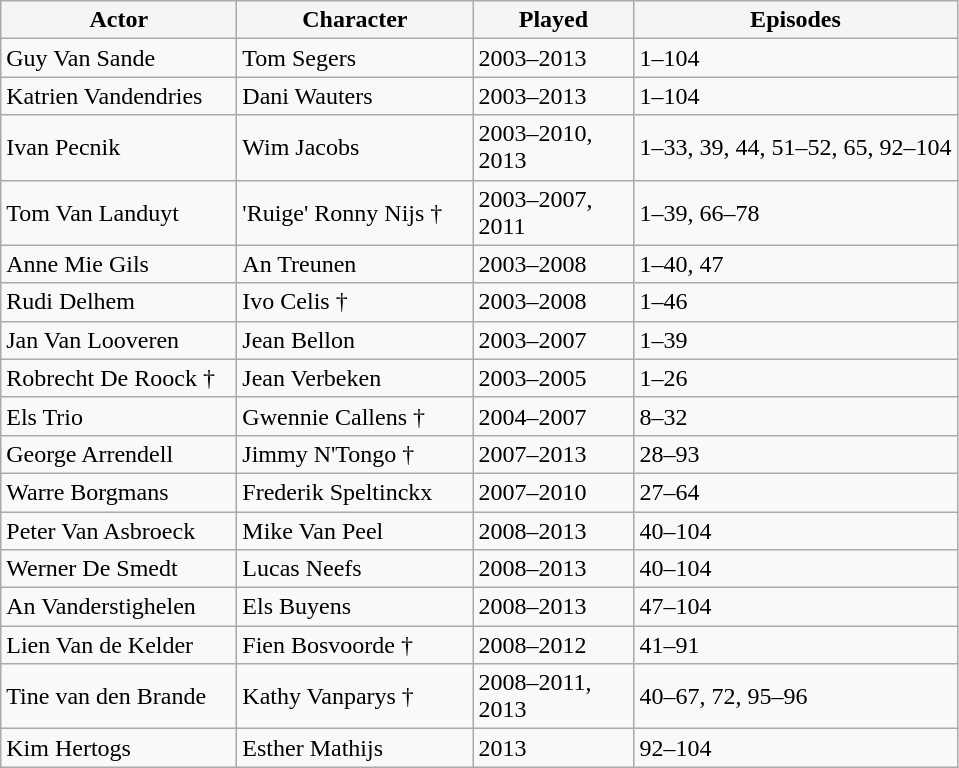<table class="wikitable">
<tr>
<th style="background-color: #F5F5F5 " width=150px>Actor</th>
<th style="background-color: #F5F5F5 " width=150px>Character</th>
<th style="background-color: #F5F5F5 " width=100px>Played</th>
<th style="background-color: #F5F5F5 ">Episodes</th>
</tr>
<tr>
<td>Guy Van Sande</td>
<td>Tom Segers</td>
<td>2003–2013</td>
<td>1–104</td>
</tr>
<tr>
<td>Katrien Vandendries</td>
<td>Dani Wauters</td>
<td>2003–2013</td>
<td>1–104</td>
</tr>
<tr>
<td>Ivan Pecnik</td>
<td>Wim Jacobs</td>
<td>2003–2010, 2013</td>
<td>1–33, 39, 44, 51–52, 65, 92–104</td>
</tr>
<tr>
<td>Tom Van Landuyt</td>
<td>'Ruige' Ronny Nijs †</td>
<td>2003–2007, 2011</td>
<td>1–39, 66–78</td>
</tr>
<tr>
<td>Anne Mie Gils</td>
<td>An Treunen</td>
<td>2003–2008</td>
<td>1–40, 47</td>
</tr>
<tr>
<td>Rudi Delhem</td>
<td>Ivo Celis †</td>
<td>2003–2008</td>
<td>1–46</td>
</tr>
<tr>
<td>Jan Van Looveren</td>
<td>Jean Bellon</td>
<td>2003–2007</td>
<td>1–39</td>
</tr>
<tr>
<td>Robrecht De Roock †</td>
<td>Jean Verbeken</td>
<td>2003–2005</td>
<td>1–26</td>
</tr>
<tr>
<td>Els Trio</td>
<td>Gwennie Callens †</td>
<td>2004–2007</td>
<td>8–32</td>
</tr>
<tr>
<td>George Arrendell</td>
<td>Jimmy N'Tongo †</td>
<td>2007–2013</td>
<td>28–93</td>
</tr>
<tr>
<td>Warre Borgmans</td>
<td>Frederik Speltinckx</td>
<td>2007–2010</td>
<td>27–64</td>
</tr>
<tr>
<td>Peter Van Asbroeck</td>
<td>Mike Van Peel</td>
<td>2008–2013</td>
<td>40–104</td>
</tr>
<tr>
<td>Werner De Smedt</td>
<td>Lucas Neefs</td>
<td>2008–2013</td>
<td>40–104</td>
</tr>
<tr>
<td>An Vanderstighelen</td>
<td>Els Buyens</td>
<td>2008–2013</td>
<td>47–104</td>
</tr>
<tr>
<td>Lien Van de Kelder</td>
<td>Fien Bosvoorde †</td>
<td>2008–2012</td>
<td>41–91</td>
</tr>
<tr>
<td>Tine van den Brande</td>
<td>Kathy Vanparys †</td>
<td>2008–2011, 2013</td>
<td>40–67, 72, 95–96</td>
</tr>
<tr>
<td>Kim Hertogs</td>
<td>Esther Mathijs</td>
<td>2013</td>
<td>92–104</td>
</tr>
</table>
